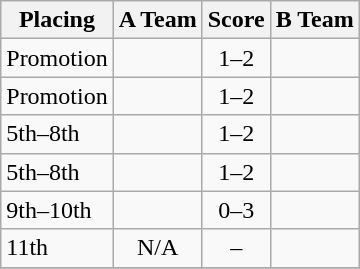<table class=wikitable style="border:1px solid #AAAAAA;">
<tr>
<th>Placing</th>
<th>A Team</th>
<th>Score</th>
<th>B Team</th>
</tr>
<tr>
<td>Promotion</td>
<td></td>
<td align="center">1–2</td>
<td><strong></strong></td>
</tr>
<tr>
<td>Promotion</td>
<td></td>
<td align="center">1–2</td>
<td><strong></strong></td>
</tr>
<tr>
<td>5th–8th</td>
<td></td>
<td align="center">1–2</td>
<td></td>
</tr>
<tr>
<td>5th–8th</td>
<td></td>
<td align="center">1–2</td>
<td></td>
</tr>
<tr>
<td>9th–10th</td>
<td></td>
<td align="center">0–3</td>
<td></td>
</tr>
<tr>
<td>11th</td>
<td align="center">N/A</td>
<td align="center">–</td>
<td></td>
</tr>
<tr>
</tr>
</table>
